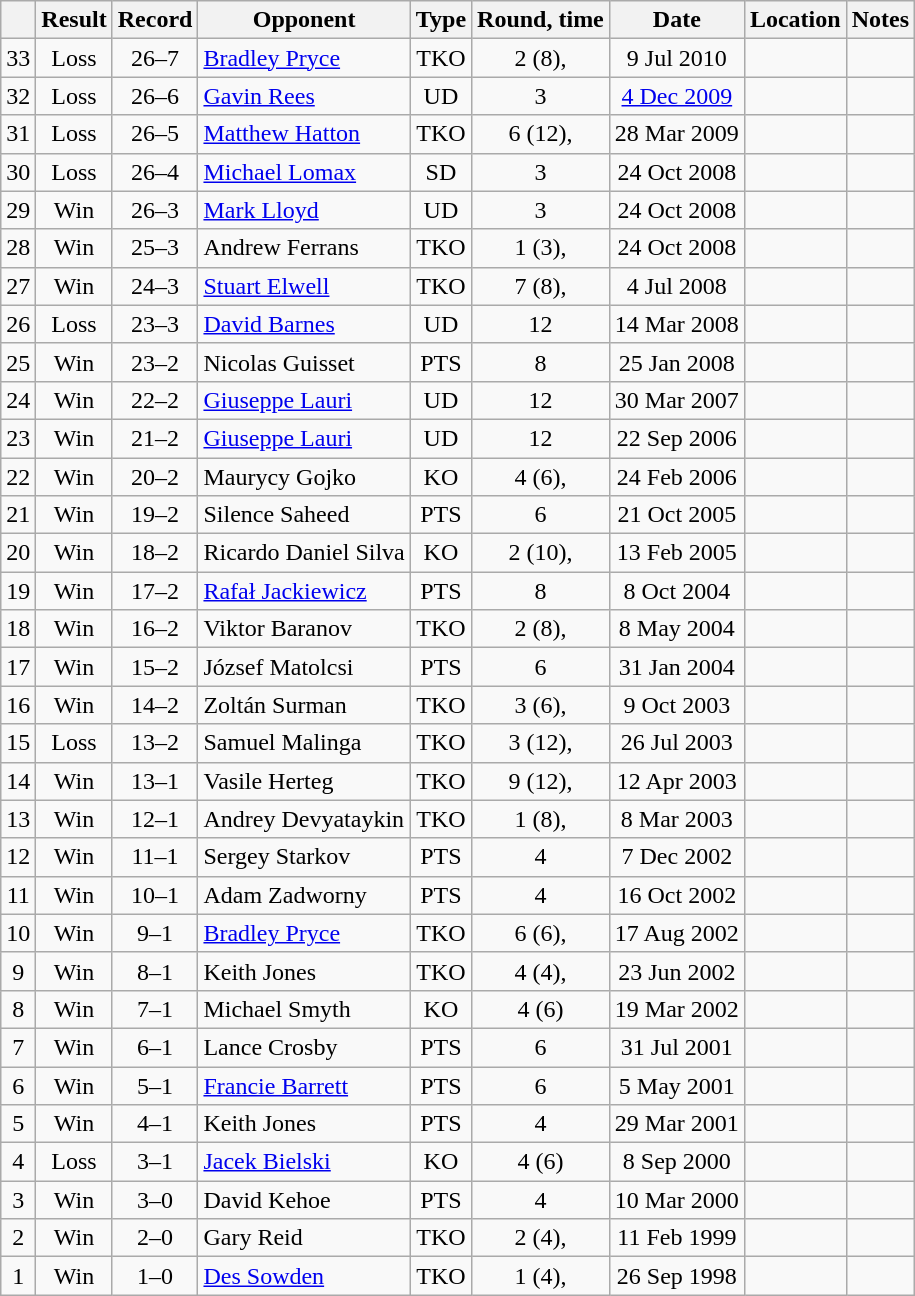<table class="wikitable" style="text-align:center">
<tr>
<th></th>
<th>Result</th>
<th>Record</th>
<th>Opponent</th>
<th>Type</th>
<th>Round, time</th>
<th>Date</th>
<th>Location</th>
<th>Notes</th>
</tr>
<tr>
<td>33</td>
<td>Loss</td>
<td>26–7</td>
<td style="text-align:left;"><a href='#'>Bradley Pryce</a></td>
<td>TKO</td>
<td>2 (8), </td>
<td>9 Jul 2010</td>
<td style="text-align:left;"></td>
<td></td>
</tr>
<tr>
<td>32</td>
<td>Loss</td>
<td>26–6</td>
<td style="text-align:left;"><a href='#'>Gavin Rees</a></td>
<td>UD</td>
<td>3</td>
<td><a href='#'>4 Dec 2009</a></td>
<td style="text-align:left;"></td>
<td style="text-align:left;"></td>
</tr>
<tr>
<td>31</td>
<td>Loss</td>
<td>26–5</td>
<td style="text-align:left;"><a href='#'>Matthew Hatton</a></td>
<td>TKO</td>
<td>6 (12), </td>
<td>28 Mar 2009</td>
<td style="text-align:left;"></td>
<td></td>
</tr>
<tr>
<td>30</td>
<td>Loss</td>
<td>26–4</td>
<td style="text-align:left;"><a href='#'>Michael Lomax</a></td>
<td>SD</td>
<td>3</td>
<td>24 Oct 2008</td>
<td style="text-align:left;"></td>
<td style="text-align:left;"></td>
</tr>
<tr>
<td>29</td>
<td>Win</td>
<td>26–3</td>
<td style="text-align:left;"><a href='#'>Mark Lloyd</a></td>
<td>UD</td>
<td>3</td>
<td>24 Oct 2008</td>
<td style="text-align:left;"></td>
<td style="text-align:left;"></td>
</tr>
<tr>
<td>28</td>
<td>Win</td>
<td>25–3</td>
<td style="text-align:left;">Andrew Ferrans</td>
<td>TKO</td>
<td>1 (3), </td>
<td>24 Oct 2008</td>
<td style="text-align:left;"></td>
<td style="text-align:left;"></td>
</tr>
<tr>
<td>27</td>
<td>Win</td>
<td>24–3</td>
<td style="text-align:left;"><a href='#'>Stuart Elwell</a></td>
<td>TKO</td>
<td>7 (8), </td>
<td>4 Jul 2008</td>
<td style="text-align:left;"></td>
<td></td>
</tr>
<tr>
<td>26</td>
<td>Loss</td>
<td>23–3</td>
<td style="text-align:left;"><a href='#'>David Barnes</a></td>
<td>UD</td>
<td>12</td>
<td>14 Mar 2008</td>
<td style="text-align:left;"></td>
<td style="text-align:left;"></td>
</tr>
<tr>
<td>25</td>
<td>Win</td>
<td>23–2</td>
<td style="text-align:left;">Nicolas Guisset</td>
<td>PTS</td>
<td>8</td>
<td>25 Jan 2008</td>
<td style="text-align:left;"></td>
<td></td>
</tr>
<tr>
<td>24</td>
<td>Win</td>
<td>22–2</td>
<td style="text-align:left;"><a href='#'>Giuseppe Lauri</a></td>
<td>UD</td>
<td>12</td>
<td>30 Mar 2007</td>
<td style="text-align:left;"></td>
<td style="text-align:left;"></td>
</tr>
<tr>
<td>23</td>
<td>Win</td>
<td>21–2</td>
<td style="text-align:left;"><a href='#'>Giuseppe Lauri</a></td>
<td>UD</td>
<td>12</td>
<td>22 Sep 2006</td>
<td style="text-align:left;"></td>
<td style="text-align:left;"></td>
</tr>
<tr>
<td>22</td>
<td>Win</td>
<td>20–2</td>
<td style="text-align:left;">Maurycy Gojko</td>
<td>KO</td>
<td>4 (6), </td>
<td>24 Feb 2006</td>
<td style="text-align:left;"></td>
<td></td>
</tr>
<tr>
<td>21</td>
<td>Win</td>
<td>19–2</td>
<td style="text-align:left;">Silence Saheed</td>
<td>PTS</td>
<td>6</td>
<td>21 Oct 2005</td>
<td style="text-align:left;"></td>
<td></td>
</tr>
<tr>
<td>20</td>
<td>Win</td>
<td>18–2</td>
<td style="text-align:left;">Ricardo Daniel Silva</td>
<td>KO</td>
<td>2 (10), </td>
<td>13 Feb 2005</td>
<td style="text-align:left;"></td>
<td></td>
</tr>
<tr>
<td>19</td>
<td>Win</td>
<td>17–2</td>
<td style="text-align:left;"><a href='#'>Rafał Jackiewicz</a></td>
<td>PTS</td>
<td>8</td>
<td>8 Oct 2004</td>
<td style="text-align:left;"></td>
<td></td>
</tr>
<tr>
<td>18</td>
<td>Win</td>
<td>16–2</td>
<td style="text-align:left;">Viktor Baranov</td>
<td>TKO</td>
<td>2 (8), </td>
<td>8 May 2004</td>
<td style="text-align:left;"></td>
<td></td>
</tr>
<tr>
<td>17</td>
<td>Win</td>
<td>15–2</td>
<td style="text-align:left;">József Matolcsi</td>
<td>PTS</td>
<td>6</td>
<td>31 Jan 2004</td>
<td style="text-align:left;"></td>
<td></td>
</tr>
<tr>
<td>16</td>
<td>Win</td>
<td>14–2</td>
<td style="text-align:left;">Zoltán Surman</td>
<td>TKO</td>
<td>3 (6), </td>
<td>9 Oct 2003</td>
<td style="text-align:left;"></td>
<td></td>
</tr>
<tr>
<td>15</td>
<td>Loss</td>
<td>13–2</td>
<td style="text-align:left;">Samuel Malinga</td>
<td>TKO</td>
<td>3 (12), </td>
<td>26 Jul 2003</td>
<td style="text-align:left;"></td>
<td style="text-align:left;"></td>
</tr>
<tr>
<td>14</td>
<td>Win</td>
<td>13–1</td>
<td style="text-align:left;">Vasile Herteg</td>
<td>TKO</td>
<td>9 (12), </td>
<td>12 Apr 2003</td>
<td style="text-align:left;"></td>
<td style="text-align:left;"></td>
</tr>
<tr>
<td>13</td>
<td>Win</td>
<td>12–1</td>
<td style="text-align:left;">Andrey Devyataykin</td>
<td>TKO</td>
<td>1 (8), </td>
<td>8 Mar 2003</td>
<td style="text-align:left;"></td>
<td></td>
</tr>
<tr>
<td>12</td>
<td>Win</td>
<td>11–1</td>
<td style="text-align:left;">Sergey Starkov</td>
<td>PTS</td>
<td>4</td>
<td>7 Dec 2002</td>
<td style="text-align:left;"></td>
<td></td>
</tr>
<tr>
<td>11</td>
<td>Win</td>
<td>10–1</td>
<td style="text-align:left;">Adam Zadworny</td>
<td>PTS</td>
<td>4</td>
<td>16 Oct 2002</td>
<td style="text-align:left;"></td>
<td></td>
</tr>
<tr>
<td>10</td>
<td>Win</td>
<td>9–1</td>
<td style="text-align:left;"><a href='#'>Bradley Pryce</a></td>
<td>TKO</td>
<td>6 (6), </td>
<td>17 Aug 2002</td>
<td style="text-align:left;"></td>
<td></td>
</tr>
<tr>
<td>9</td>
<td>Win</td>
<td>8–1</td>
<td style="text-align:left;">Keith Jones</td>
<td>TKO</td>
<td>4 (4), </td>
<td>23 Jun 2002</td>
<td style="text-align:left;"></td>
<td></td>
</tr>
<tr>
<td>8</td>
<td>Win</td>
<td>7–1</td>
<td style="text-align:left;">Michael Smyth</td>
<td>KO</td>
<td>4 (6)</td>
<td>19 Mar 2002</td>
<td style="text-align:left;"></td>
<td></td>
</tr>
<tr>
<td>7</td>
<td>Win</td>
<td>6–1</td>
<td style="text-align:left;">Lance Crosby</td>
<td>PTS</td>
<td>6</td>
<td>31 Jul 2001</td>
<td style="text-align:left;"></td>
<td></td>
</tr>
<tr>
<td>6</td>
<td>Win</td>
<td>5–1</td>
<td style="text-align:left;"><a href='#'>Francie Barrett</a></td>
<td>PTS</td>
<td>6</td>
<td>5 May 2001</td>
<td style="text-align:left;"></td>
<td></td>
</tr>
<tr>
<td>5</td>
<td>Win</td>
<td>4–1</td>
<td style="text-align:left;">Keith Jones</td>
<td>PTS</td>
<td>4</td>
<td>29 Mar 2001</td>
<td style="text-align:left;"></td>
<td></td>
</tr>
<tr>
<td>4</td>
<td>Loss</td>
<td>3–1</td>
<td style="text-align:left;"><a href='#'>Jacek Bielski</a></td>
<td>KO</td>
<td>4 (6)</td>
<td>8 Sep 2000</td>
<td style="text-align:left;"></td>
<td></td>
</tr>
<tr>
<td>3</td>
<td>Win</td>
<td>3–0</td>
<td style="text-align:left;">David Kehoe</td>
<td>PTS</td>
<td>4</td>
<td>10 Mar 2000</td>
<td style="text-align:left;"></td>
<td></td>
</tr>
<tr>
<td>2</td>
<td>Win</td>
<td>2–0</td>
<td style="text-align:left;">Gary Reid</td>
<td>TKO</td>
<td>2 (4), </td>
<td>11 Feb 1999</td>
<td style="text-align:left;"></td>
<td></td>
</tr>
<tr>
<td>1</td>
<td>Win</td>
<td>1–0</td>
<td style="text-align:left;"><a href='#'>Des Sowden</a></td>
<td>TKO</td>
<td>1 (4), </td>
<td>26 Sep 1998</td>
<td style="text-align:left;"></td>
<td></td>
</tr>
</table>
